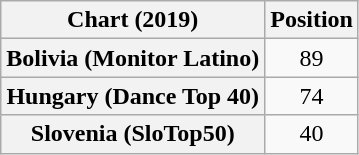<table class="wikitable sortable plainrowheaders" style="text-align:center">
<tr>
<th scope="col">Chart (2019)</th>
<th scope="col">Position</th>
</tr>
<tr>
<th scope="row">Bolivia (Monitor Latino)</th>
<td>89</td>
</tr>
<tr>
<th scope="row">Hungary (Dance Top 40)</th>
<td>74</td>
</tr>
<tr>
<th scope="row">Slovenia (SloTop50)</th>
<td>40</td>
</tr>
</table>
